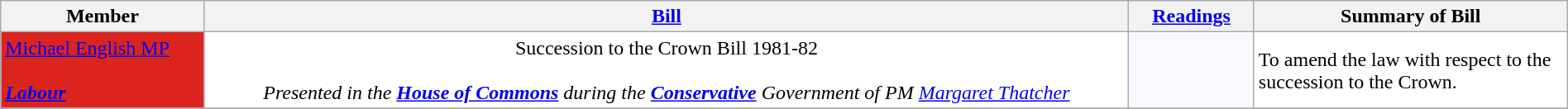<table class="wikitable" width="100%">
<tr bgcolor="#F8F8FF">
<th style="width: 13%;">Member</th>
<th style="width: 59%;"><a href='#'>Bill</a></th>
<th style="width: 8%;"><a href='#'>Readings</a></th>
<th>Summary of Bill</th>
</tr>
<tr align="center" bgcolor="#F8F8FF">
<td align="left" bgcolor="#DC241f"><a href='#'>Michael English MP</a><br><br><strong><em><a href='#'>Labour</a></em></strong></td>
<td align="center" bgcolor="#FFFFFF">Succession to the Crown Bill 1981-82<br><br><em>Presented in the <strong><a href='#'>House of Commons</a></strong> during the <strong><a href='#'>Conservative</a></strong> Government of PM <a href='#'>Margaret Thatcher</a></em></td>
<td></td>
<td align="left" bgcolor="#FFFFFF">To amend the law with respect to the succession to the Crown.</td>
</tr>
<tr>
</tr>
</table>
